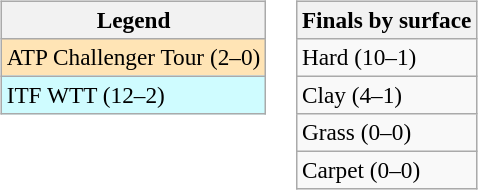<table>
<tr valign=top>
<td><br><table class=wikitable style=font-size:97%>
<tr>
<th>Legend</th>
</tr>
<tr style="background:moccasin;">
<td>ATP Challenger Tour (2–0)</td>
</tr>
<tr style="background:#cffcff;">
<td>ITF WTT (12–2)</td>
</tr>
</table>
</td>
<td><br><table class=wikitable style=font-size:97%>
<tr>
<th>Finals by surface</th>
</tr>
<tr>
<td>Hard (10–1)</td>
</tr>
<tr>
<td>Clay (4–1)</td>
</tr>
<tr>
<td>Grass (0–0)</td>
</tr>
<tr>
<td>Carpet (0–0)</td>
</tr>
</table>
</td>
</tr>
</table>
